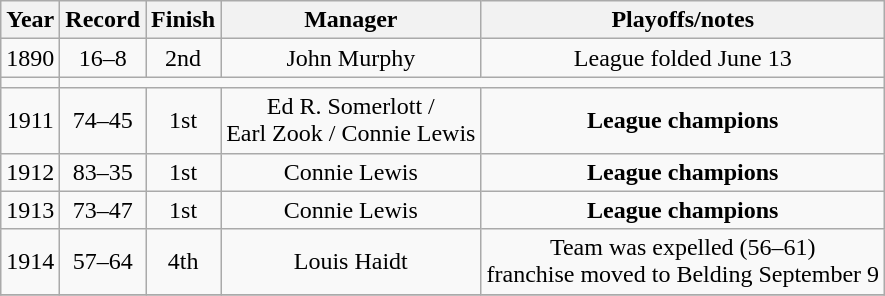<table class="wikitable">
<tr>
<th>Year</th>
<th>Record</th>
<th>Finish</th>
<th>Manager</th>
<th>Playoffs/notes</th>
</tr>
<tr align=center>
<td>1890</td>
<td>16–8</td>
<td>2nd</td>
<td>John Murphy</td>
<td>League folded June 13</td>
</tr>
<tr align=center>
<td></td>
</tr>
<tr align=center>
<td>1911</td>
<td>74–45</td>
<td>1st</td>
<td>Ed R. Somerlott /<br> Earl Zook / Connie Lewis</td>
<td><strong>League champions</strong></td>
</tr>
<tr align=center>
<td>1912</td>
<td>83–35</td>
<td>1st</td>
<td>Connie Lewis</td>
<td><strong>League champions</strong></td>
</tr>
<tr align=center>
<td>1913</td>
<td>73–47</td>
<td>1st</td>
<td>Connie Lewis</td>
<td><strong>League champions</strong></td>
</tr>
<tr align=center>
<td>1914</td>
<td>57–64</td>
<td>4th</td>
<td>Louis Haidt</td>
<td>Team was expelled (56–61)<br> franchise moved to Belding September 9</td>
</tr>
<tr align=center>
</tr>
</table>
